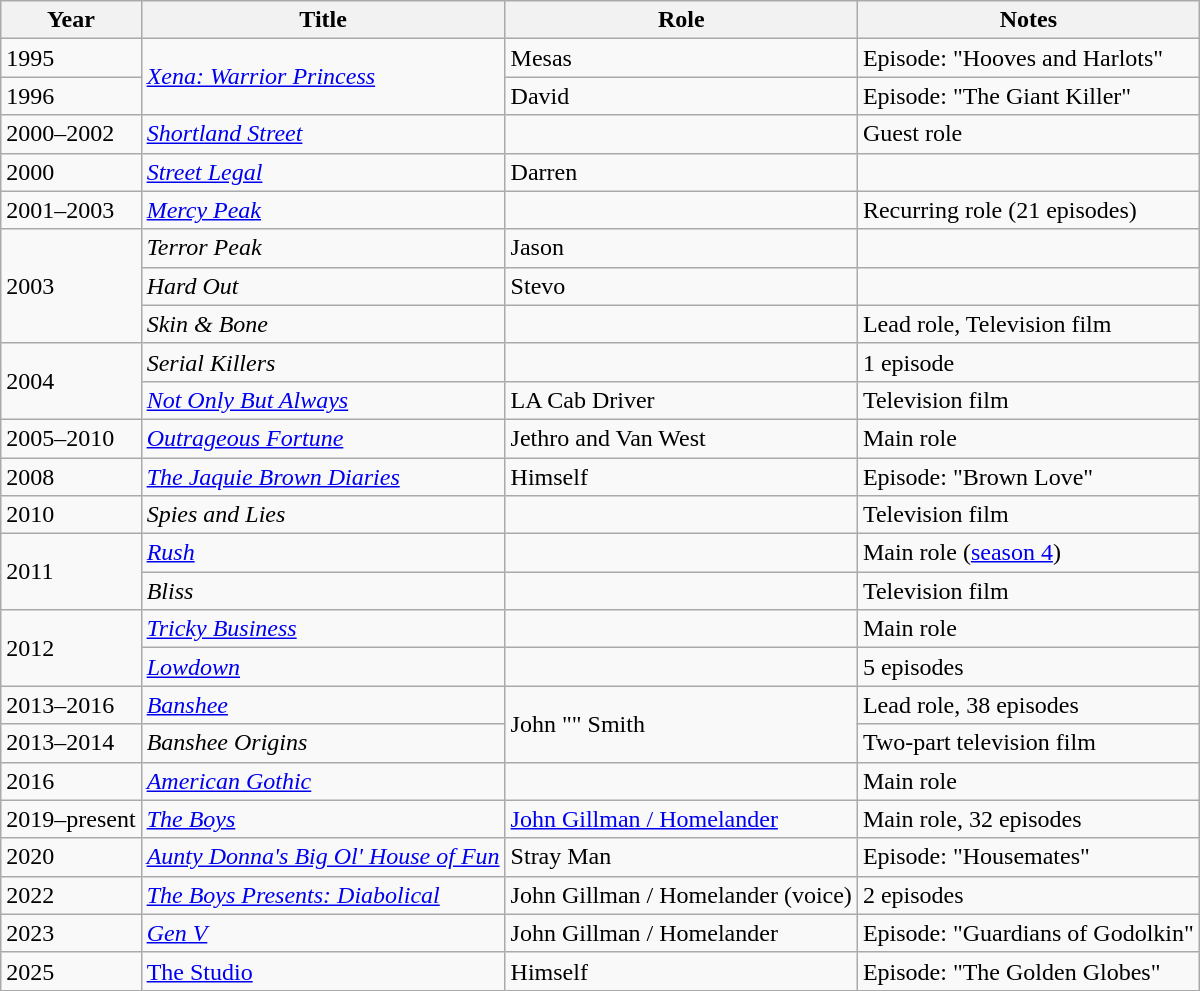<table class="wikitable">
<tr>
<th>Year</th>
<th>Title</th>
<th>Role</th>
<th>Notes</th>
</tr>
<tr>
<td>1995</td>
<td rowspan="2"><em><a href='#'>Xena: Warrior Princess</a></em></td>
<td>Mesas</td>
<td>Episode: "Hooves and Harlots"</td>
</tr>
<tr>
<td>1996</td>
<td>David</td>
<td>Episode: "The Giant Killer"</td>
</tr>
<tr>
<td>2000–2002</td>
<td><em><a href='#'>Shortland Street</a></em></td>
<td></td>
<td>Guest role</td>
</tr>
<tr>
<td>2000</td>
<td><a href='#'><em>Street Legal</em></a></td>
<td>Darren</td>
<td></td>
</tr>
<tr>
<td>2001–2003</td>
<td><em><a href='#'>Mercy Peak</a></em></td>
<td></td>
<td>Recurring role (21 episodes)</td>
</tr>
<tr>
<td rowspan="3">2003</td>
<td><em>Terror Peak</em></td>
<td>Jason</td>
<td></td>
</tr>
<tr>
<td><em>Hard Out</em></td>
<td>Stevo</td>
<td></td>
</tr>
<tr>
<td><em>Skin & Bone</em></td>
<td></td>
<td>Lead role, Television film</td>
</tr>
<tr>
<td rowspan="2">2004</td>
<td><em>Serial Killers</em></td>
<td></td>
<td>1 episode</td>
</tr>
<tr>
<td><em><a href='#'>Not Only But Always</a></em></td>
<td>LA Cab Driver</td>
<td>Television film</td>
</tr>
<tr>
<td>2005–2010</td>
<td><a href='#'><em>Outrageous Fortune</em></a></td>
<td>Jethro and Van West</td>
<td>Main role</td>
</tr>
<tr>
<td>2008</td>
<td><em><a href='#'>The Jaquie Brown Diaries</a></em></td>
<td>Himself</td>
<td>Episode: "Brown Love"</td>
</tr>
<tr>
<td>2010</td>
<td><em>Spies and Lies</em></td>
<td></td>
<td>Television film</td>
</tr>
<tr>
<td rowspan="2">2011</td>
<td><a href='#'><em>Rush</em></a></td>
<td></td>
<td>Main role (<a href='#'>season 4</a>)</td>
</tr>
<tr>
<td><em>Bliss</em></td>
<td></td>
<td>Television film</td>
</tr>
<tr>
<td rowspan="2">2012</td>
<td><a href='#'><em>Tricky Business</em></a></td>
<td></td>
<td>Main role</td>
</tr>
<tr>
<td><a href='#'><em>Lowdown</em></a></td>
<td></td>
<td>5 episodes</td>
</tr>
<tr>
<td>2013–2016</td>
<td><a href='#'><em>Banshee</em></a></td>
<td rowspan="2">John "" Smith</td>
<td>Lead role, 38 episodes</td>
</tr>
<tr>
<td>2013–2014</td>
<td><em>Banshee Origins</em></td>
<td>Two-part television film</td>
</tr>
<tr>
<td>2016</td>
<td><a href='#'><em>American Gothic</em></a></td>
<td></td>
<td>Main role</td>
</tr>
<tr>
<td>2019–present</td>
<td><em><a href='#'>The Boys</a></em></td>
<td><a href='#'>John Gillman / Homelander</a></td>
<td>Main role, 32 episodes</td>
</tr>
<tr>
<td>2020</td>
<td><em><a href='#'>Aunty Donna's Big Ol' House of Fun</a></em></td>
<td>Stray Man</td>
<td>Episode: "Housemates"</td>
</tr>
<tr>
<td>2022</td>
<td><em><a href='#'>The Boys Presents: Diabolical</a></em></td>
<td>John Gillman / Homelander (voice)</td>
<td>2 episodes</td>
</tr>
<tr>
<td>2023</td>
<td><em><a href='#'>Gen V</a></em></td>
<td>John Gillman / Homelander</td>
<td>Episode: "Guardians of Godolkin"</td>
</tr>
<tr>
<td>2025</td>
<td><a href='#'>The Studio</a></td>
<td>Himself</td>
<td>Episode: "The Golden Globes"</td>
</tr>
</table>
